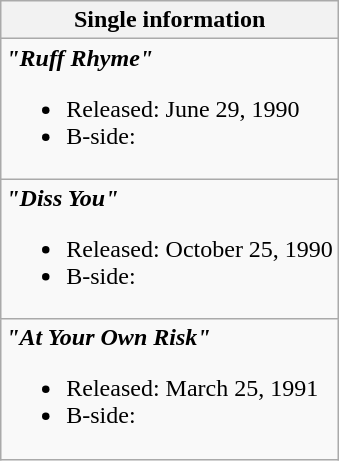<table class="wikitable">
<tr>
<th>Single information</th>
</tr>
<tr>
<td align="left"><strong><em>"Ruff Rhyme"</em></strong><br><ul><li>Released: June 29, 1990</li><li>B-side:</li></ul></td>
</tr>
<tr>
<td align="left"><strong><em>"Diss You"</em></strong><br><ul><li>Released: October 25, 1990</li><li>B-side:</li></ul></td>
</tr>
<tr>
<td align="left"><strong><em>"At Your Own Risk"</em></strong><br><ul><li>Released: March 25, 1991</li><li>B-side:</li></ul></td>
</tr>
</table>
